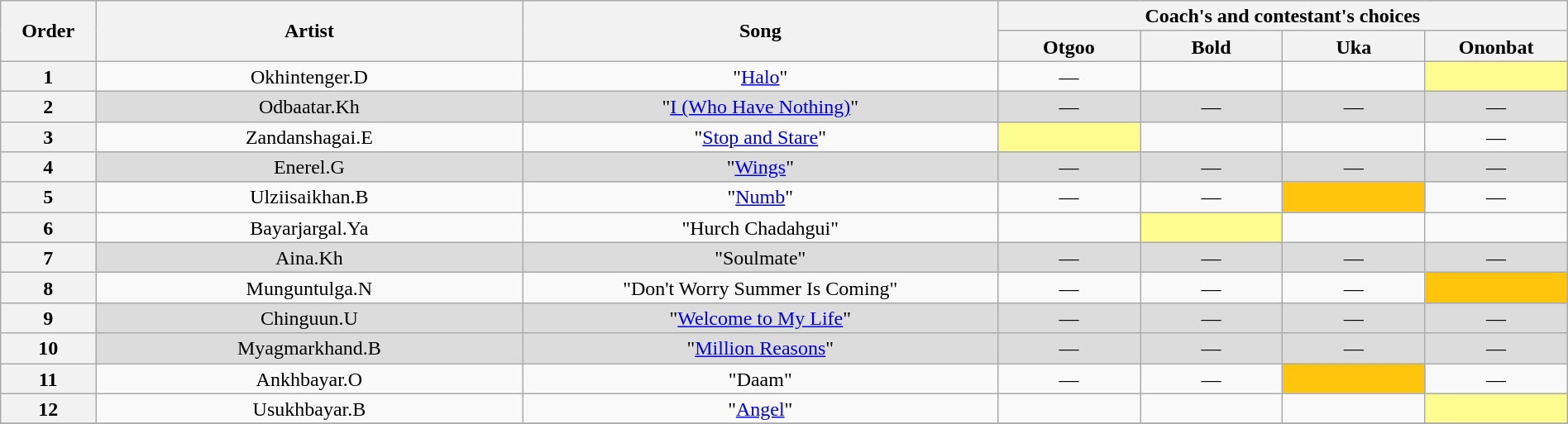<table class="wikitable" style="text-align:center; line-height:17px; width:100%;">
<tr>
<th scope="col" rowspan="2" width="04%">Order</th>
<th scope="col" rowspan="2" width="18%">Artist</th>
<th scope="col" rowspan="2" width="20%">Song</th>
<th scope="col" colspan="4" width="24%">Coach's and contestant's choices</th>
</tr>
<tr>
<th width="06%">Otgoo</th>
<th width="06%">Bold</th>
<th width="06%">Uka</th>
<th width="06%">Ononbat</th>
</tr>
<tr>
<th>1</th>
<td>Okhintenger.D</td>
<td>"<a href='#'>Halo</a>"</td>
<td>—</td>
<td><strong></strong></td>
<td><strong></strong></td>
<td style="background:#fdfc8f;"><strong></strong></td>
</tr>
<tr>
<th>2</th>
<td style="background:#DCDCDC;">Odbaatar.Kh</td>
<td style="background:#DCDCDC;">"<a href='#'>I (Who Have Nothing)</a>"</td>
<td style="background:#DCDCDC;">—</td>
<td style="background:#DCDCDC;">—</td>
<td style="background:#DCDCDC;">—</td>
<td style="background:#DCDCDC;">—</td>
</tr>
<tr>
<th>3</th>
<td>Zandanshagai.E</td>
<td>"<a href='#'>Stop and Stare</a>"</td>
<td style="background:#fdfc8f;"><strong></strong></td>
<td><strong></strong></td>
<td><strong></strong></td>
<td>—</td>
</tr>
<tr>
<th>4</th>
<td style="background:#DCDCDC;">Enerel.G</td>
<td style="background:#DCDCDC;">"<a href='#'>Wings</a>"</td>
<td style="background:#DCDCDC;">—</td>
<td style="background:#DCDCDC;">—</td>
<td style="background:#DCDCDC;">—</td>
<td style="background:#DCDCDC;">—</td>
</tr>
<tr>
<th>5</th>
<td>Ulziisaikhan.B</td>
<td>"<a href='#'>Numb</a>"</td>
<td>—</td>
<td>—</td>
<td style="background:#FFC40C;"><strong></strong></td>
<td>—</td>
</tr>
<tr>
<th>6</th>
<td>Bayarjargal.Ya</td>
<td>"Hurch Chadahgui"</td>
<td><strong></strong></td>
<td style="background:#fdfc8f;"><strong></strong></td>
<td><strong></strong></td>
<td><strong></strong></td>
</tr>
<tr>
<th>7</th>
<td style="background:#DCDCDC;">Aina.Kh</td>
<td style="background:#DCDCDC;">"Soulmate"</td>
<td style="background:#DCDCDC;">—</td>
<td style="background:#DCDCDC;">—</td>
<td style="background:#DCDCDC;">—</td>
<td style="background:#DCDCDC;">—</td>
</tr>
<tr>
<th>8</th>
<td>Munguntulga.N</td>
<td>"Don't Worry Summer Is Coming"</td>
<td>—</td>
<td>—</td>
<td>—</td>
<td style="background:#FFC40C;"><strong></strong></td>
</tr>
<tr>
<th>9</th>
<td style="background:#DCDCDC;">Chinguun.U</td>
<td style="background:#DCDCDC;">"<a href='#'>Welcome to My Life</a>"</td>
<td style="background:#DCDCDC;">—</td>
<td style="background:#DCDCDC;">—</td>
<td style="background:#DCDCDC;">—</td>
<td style="background:#DCDCDC;">—</td>
</tr>
<tr>
<th>10</th>
<td style="background:#DCDCDC;">Myagmarkhand.B</td>
<td style="background:#DCDCDC;">"<a href='#'>Million Reasons</a>"</td>
<td style="background:#DCDCDC;">—</td>
<td style="background:#DCDCDC;">—</td>
<td style="background:#DCDCDC;">—</td>
<td style="background:#DCDCDC;">—</td>
</tr>
<tr>
<th>11</th>
<td>Ankhbayar.O</td>
<td>"Daam"</td>
<td>—</td>
<td>—</td>
<td style="background:#FFC40C;"><strong></strong></td>
<td>—</td>
</tr>
<tr>
<th>12</th>
<td>Usukhbayar.B</td>
<td>"<a href='#'>Angel</a>"</td>
<td><strong></strong></td>
<td><strong></strong></td>
<td><strong></strong></td>
<td style="background:#fdfc8f;"><strong></strong></td>
</tr>
<tr>
</tr>
</table>
